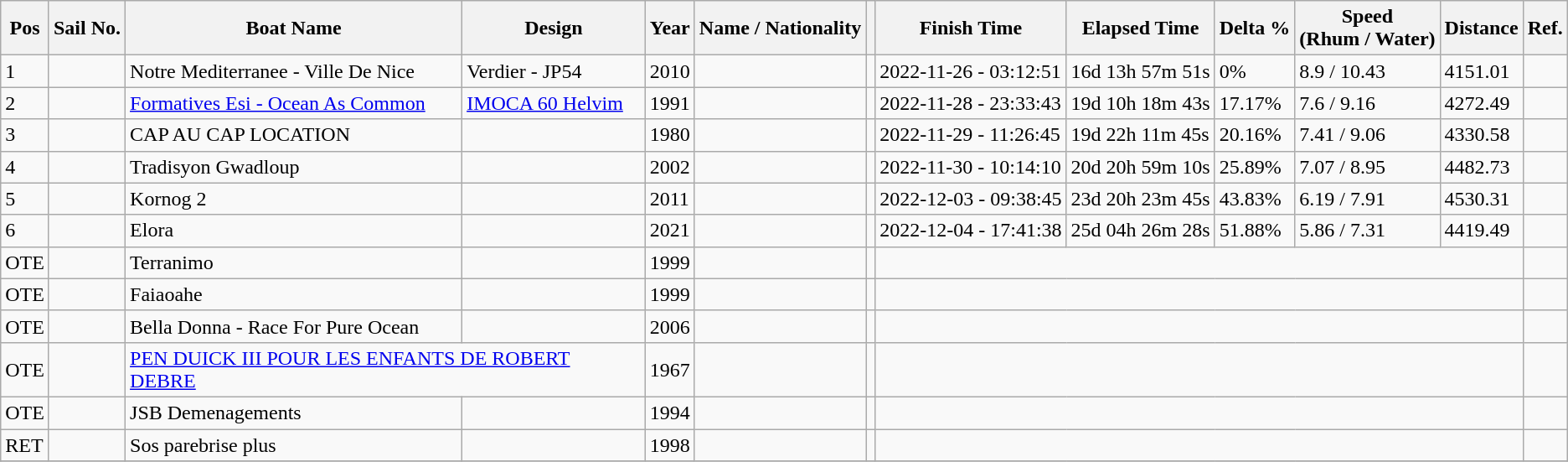<table class="wikitable sortable">
<tr>
<th>Pos</th>
<th>Sail No.</th>
<th>Boat Name</th>
<th>Design</th>
<th>Year</th>
<th>Name / Nationality</th>
<th></th>
<th>Finish Time</th>
<th>Elapsed Time</th>
<th>Delta %</th>
<th>Speed<br>(Rhum / Water)</th>
<th>Distance</th>
<th>Ref.</th>
</tr>
<tr>
<td>1</td>
<td></td>
<td>Notre Mediterranee - Ville De Nice</td>
<td>Verdier - JP54</td>
<td>2010</td>
<td></td>
<td></td>
<td>2022-11-26 - 03:12:51</td>
<td>16d 13h 57m 51s</td>
<td>0%</td>
<td>8.9 / 10.43</td>
<td>4151.01</td>
<td></td>
</tr>
<tr>
<td>2</td>
<td></td>
<td><a href='#'>Formatives Esi - Ocean As Common</a></td>
<td><a href='#'>IMOCA 60 Helvim</a></td>
<td>1991</td>
<td></td>
<td></td>
<td>2022-11-28 - 23:33:43</td>
<td>19d 10h 18m 43s</td>
<td>17.17%</td>
<td>7.6 / 9.16</td>
<td>4272.49</td>
<td></td>
</tr>
<tr>
<td>3</td>
<td></td>
<td>CAP AU CAP LOCATION</td>
<td></td>
<td>1980</td>
<td></td>
<td></td>
<td>2022-11-29 - 11:26:45</td>
<td>19d 22h 11m 45s</td>
<td>20.16%</td>
<td>7.41 / 9.06</td>
<td>4330.58</td>
<td></td>
</tr>
<tr>
<td>4</td>
<td></td>
<td>Tradisyon Gwadloup</td>
<td></td>
<td>2002</td>
<td></td>
<td></td>
<td>2022-11-30 - 10:14:10</td>
<td>20d 20h 59m 10s</td>
<td>25.89%</td>
<td>7.07 / 8.95</td>
<td>4482.73</td>
<td></td>
</tr>
<tr>
<td>5</td>
<td></td>
<td>Kornog 2</td>
<td></td>
<td>2011</td>
<td></td>
<td></td>
<td>2022-12-03 - 09:38:45</td>
<td>23d 20h 23m 45s</td>
<td>43.83%</td>
<td>6.19 / 7.91</td>
<td>4530.31</td>
<td></td>
</tr>
<tr>
<td>6</td>
<td></td>
<td>Elora</td>
<td></td>
<td>2021</td>
<td></td>
<td></td>
<td>2022-12-04 - 17:41:38</td>
<td>25d 04h 26m 28s</td>
<td>51.88%</td>
<td>5.86 / 7.31</td>
<td>4419.49</td>
<td></td>
</tr>
<tr>
<td>OTE</td>
<td></td>
<td>Terranimo</td>
<td></td>
<td>1999</td>
<td></td>
<td></td>
<td colspan=5></td>
<td></td>
</tr>
<tr>
<td>OTE</td>
<td></td>
<td>Faiaoahe</td>
<td></td>
<td>1999</td>
<td></td>
<td></td>
<td colspan=5></td>
<td></td>
</tr>
<tr>
<td>OTE</td>
<td></td>
<td>Bella Donna - Race For Pure Ocean</td>
<td></td>
<td>2006</td>
<td></td>
<td></td>
<td colspan=5></td>
<td></td>
</tr>
<tr>
<td>OTE</td>
<td></td>
<td colspan=2><a href='#'>PEN DUICK III POUR LES ENFANTS DE ROBERT DEBRE</a></td>
<td>1967</td>
<td></td>
<td></td>
<td colspan=5></td>
<td></td>
</tr>
<tr>
<td>OTE</td>
<td></td>
<td>JSB Demenagements</td>
<td></td>
<td>1994</td>
<td></td>
<td></td>
<td colspan=5></td>
<td></td>
</tr>
<tr>
<td>RET</td>
<td></td>
<td>Sos parebrise plus</td>
<td></td>
<td>1998</td>
<td></td>
<td></td>
<td colspan=5></td>
<td></td>
</tr>
<tr>
</tr>
</table>
